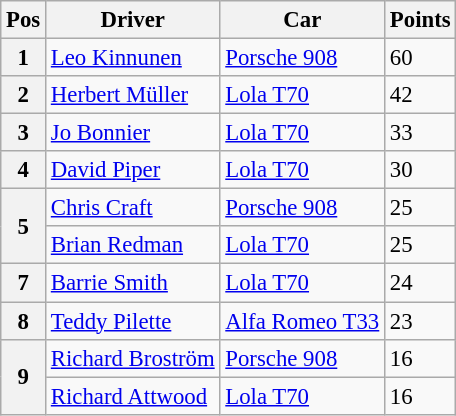<table class="wikitable" style="font-size: 95%">
<tr>
<th>Pos</th>
<th>Driver</th>
<th>Car</th>
<th>Points</th>
</tr>
<tr>
<th>1</th>
<td> <a href='#'>Leo Kinnunen</a></td>
<td><a href='#'>Porsche 908</a></td>
<td>60</td>
</tr>
<tr>
<th>2</th>
<td> <a href='#'>Herbert Müller</a></td>
<td><a href='#'>Lola T70</a></td>
<td>42</td>
</tr>
<tr>
<th>3</th>
<td> <a href='#'>Jo Bonnier</a></td>
<td><a href='#'>Lola T70</a></td>
<td>33</td>
</tr>
<tr>
<th>4</th>
<td> <a href='#'>David Piper</a></td>
<td><a href='#'>Lola T70</a></td>
<td>30</td>
</tr>
<tr>
<th rowspan="2">5</th>
<td> <a href='#'>Chris Craft</a></td>
<td><a href='#'>Porsche 908</a></td>
<td>25</td>
</tr>
<tr>
<td> <a href='#'>Brian Redman</a></td>
<td><a href='#'>Lola T70</a></td>
<td>25</td>
</tr>
<tr>
<th>7</th>
<td> <a href='#'>Barrie Smith</a></td>
<td><a href='#'>Lola T70</a></td>
<td>24</td>
</tr>
<tr>
<th>8</th>
<td> <a href='#'>Teddy Pilette</a></td>
<td><a href='#'>Alfa Romeo T33</a></td>
<td>23</td>
</tr>
<tr>
<th rowspan="2">9</th>
<td> <a href='#'>Richard Broström</a></td>
<td><a href='#'>Porsche 908</a></td>
<td>16</td>
</tr>
<tr>
<td> <a href='#'>Richard Attwood</a></td>
<td><a href='#'>Lola T70</a></td>
<td>16</td>
</tr>
</table>
